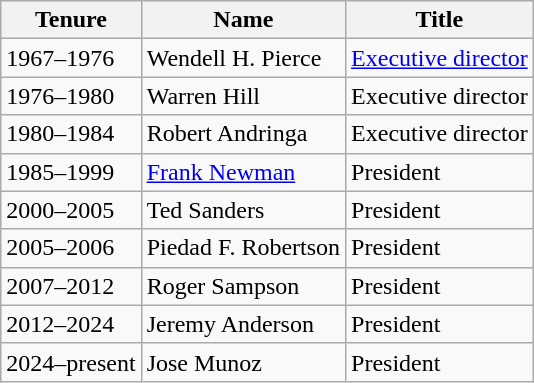<table class="wikitable" border="1">
<tr>
<th>Tenure</th>
<th>Name</th>
<th>Title</th>
</tr>
<tr>
<td>1967–1976</td>
<td>Wendell H. Pierce</td>
<td><a href='#'>Executive director</a></td>
</tr>
<tr>
<td>1976–1980</td>
<td>Warren Hill</td>
<td>Executive director</td>
</tr>
<tr>
<td>1980–1984</td>
<td>Robert Andringa</td>
<td>Executive director</td>
</tr>
<tr>
<td>1985–1999</td>
<td><a href='#'>Frank Newman</a></td>
<td>President</td>
</tr>
<tr>
<td>2000–2005</td>
<td>Ted Sanders</td>
<td>President</td>
</tr>
<tr>
<td>2005–2006</td>
<td>Piedad F. Robertson</td>
<td>President</td>
</tr>
<tr>
<td>2007–2012</td>
<td>Roger Sampson</td>
<td>President</td>
</tr>
<tr>
<td>2012–2024</td>
<td>Jeremy Anderson</td>
<td>President</td>
</tr>
<tr>
<td>2024–present</td>
<td>Jose Munoz</td>
<td>President</td>
</tr>
</table>
